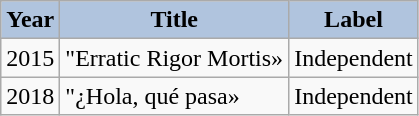<table class="wikitable">
<tr>
<th style="background:lightsteelblue; color:black">Year</th>
<th style="background:lightsteelblue; color:black">Title</th>
<th style="background:lightsteelblue; color:black">Label</th>
</tr>
<tr>
<td align="center">2015</td>
<td>"Erratic Rigor Mortis»</td>
<td>Independent</td>
</tr>
<tr>
<td align="center">2018</td>
<td>"¿Hola, qué pasa»</td>
<td>Independent</td>
</tr>
</table>
